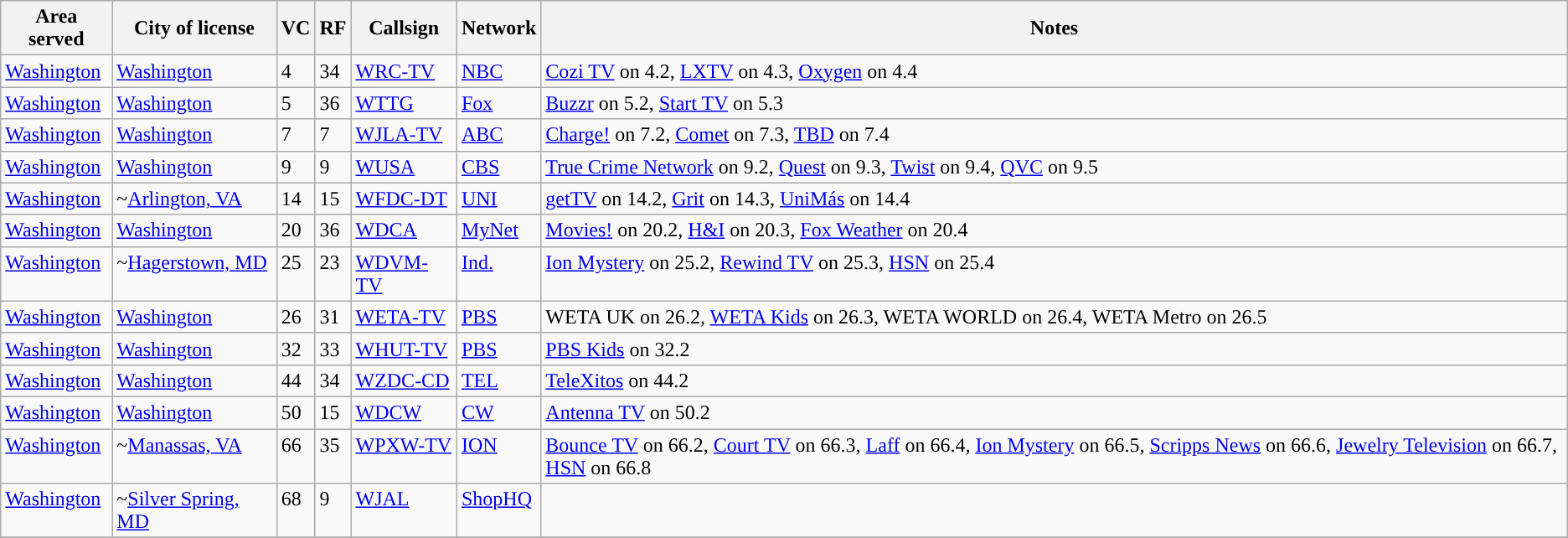<table class="sortable wikitable" style="margin: 1em 1em 1em 0; background: #f9f9f9;">
<tr>
<th>Area served</th>
<th>City of license</th>
<th>VC</th>
<th>RF</th>
<th>Callsign</th>
<th>Network</th>
<th class="unsortable">Notes</th>
</tr>
<tr style="vertical-align: top; text-align: left;">
<td><a href='#'>Washington</a></td>
<td><a href='#'>Washington</a></td>
<td>4</td>
<td>34</td>
<td><a href='#'>WRC-TV</a></td>
<td><a href='#'>NBC</a></td>
<td><a href='#'>Cozi TV</a> on 4.2, <a href='#'>LXTV</a> on 4.3, <a href='#'>Oxygen</a> on 4.4</td>
</tr>
<tr style="vertical-align: top; text-align: left;">
<td><a href='#'>Washington</a></td>
<td><a href='#'>Washington</a></td>
<td>5</td>
<td>36</td>
<td><a href='#'>WTTG</a></td>
<td><a href='#'>Fox</a></td>
<td><a href='#'>Buzzr</a> on 5.2, <a href='#'>Start TV</a> on 5.3</td>
</tr>
<tr style="vertical-align: top; text-align: left;">
<td><a href='#'>Washington</a></td>
<td><a href='#'>Washington</a></td>
<td>7</td>
<td>7</td>
<td><a href='#'>WJLA-TV</a></td>
<td><a href='#'>ABC</a></td>
<td><a href='#'>Charge!</a> on 7.2, <a href='#'>Comet</a> on 7.3, <a href='#'>TBD</a> on 7.4</td>
</tr>
<tr style="vertical-align: top; text-align: left;">
<td><a href='#'>Washington</a></td>
<td><a href='#'>Washington</a></td>
<td>9</td>
<td>9</td>
<td><a href='#'>WUSA</a></td>
<td><a href='#'>CBS</a></td>
<td><a href='#'>True Crime Network</a> on 9.2, <a href='#'>Quest</a> on 9.3, <a href='#'>Twist</a> on 9.4, <a href='#'>QVC</a> on 9.5</td>
</tr>
<tr style="vertical-align: top; text-align: left;">
<td><a href='#'>Washington</a></td>
<td>~<a href='#'>Arlington, VA</a></td>
<td>14</td>
<td>15</td>
<td><a href='#'>WFDC-DT</a></td>
<td><a href='#'>UNI</a></td>
<td><a href='#'>getTV</a> on 14.2, <a href='#'>Grit</a> on 14.3, <a href='#'>UniMás</a> on 14.4</td>
</tr>
<tr style="vertical-align: top; text-align: left;">
<td><a href='#'>Washington</a></td>
<td><a href='#'>Washington</a></td>
<td>20</td>
<td>36</td>
<td><a href='#'>WDCA</a></td>
<td><a href='#'>MyNet</a></td>
<td><a href='#'>Movies!</a> on 20.2, <a href='#'>H&I</a> on 20.3, <a href='#'>Fox Weather</a> on 20.4</td>
</tr>
<tr style="vertical-align: top; text-align: left;">
<td><a href='#'>Washington</a></td>
<td>~<a href='#'>Hagerstown, MD</a></td>
<td>25</td>
<td>23</td>
<td><a href='#'>WDVM-TV</a></td>
<td><a href='#'>Ind.</a></td>
<td><a href='#'>Ion Mystery</a> on 25.2, <a href='#'>Rewind TV</a> on 25.3, <a href='#'>HSN</a> on 25.4</td>
</tr>
<tr style="vertical-align: top; text-align: left;">
<td><a href='#'>Washington</a></td>
<td><a href='#'>Washington</a></td>
<td>26</td>
<td>31</td>
<td><a href='#'>WETA-TV</a></td>
<td><a href='#'>PBS</a></td>
<td>WETA UK on 26.2, <a href='#'>WETA Kids</a> on 26.3, WETA WORLD on 26.4, WETA Metro on 26.5</td>
</tr>
<tr style="vertical-align: top; text-align: left;">
<td><a href='#'>Washington</a></td>
<td><a href='#'>Washington</a></td>
<td>32</td>
<td>33</td>
<td><a href='#'>WHUT-TV</a></td>
<td><a href='#'>PBS</a></td>
<td><a href='#'>PBS Kids</a> on 32.2</td>
</tr>
<tr style="vertical-align: top; text-align: left;">
<td><a href='#'>Washington</a></td>
<td><a href='#'>Washington</a></td>
<td>44</td>
<td>34</td>
<td><a href='#'>WZDC-CD</a></td>
<td><a href='#'>TEL</a></td>
<td><a href='#'>TeleXitos</a> on 44.2</td>
</tr>
<tr style="vertical-align: top; text-">
<td><a href='#'>Washington</a></td>
<td><a href='#'>Washington</a></td>
<td>50</td>
<td>15</td>
<td><a href='#'>WDCW</a></td>
<td><a href='#'>CW</a></td>
<td><a href='#'>Antenna TV</a> on 50.2</td>
</tr>
<tr style="vertical-align: top; text-align: left;">
<td><a href='#'>Washington</a></td>
<td>~<a href='#'>Manassas, VA</a></td>
<td>66</td>
<td>35</td>
<td><a href='#'>WPXW-TV</a></td>
<td><a href='#'>ION</a></td>
<td><a href='#'>Bounce TV</a> on 66.2, <a href='#'>Court TV</a> on 66.3, <a href='#'>Laff</a> on 66.4, <a href='#'>Ion Mystery</a> on 66.5, <a href='#'>Scripps News</a> on 66.6, <a href='#'>Jewelry Television</a> on 66.7, <a href='#'>HSN</a> on 66.8</td>
</tr>
<tr style="vertical-align: top; text-align: left;">
<td><a href='#'>Washington</a></td>
<td>~<a href='#'>Silver Spring, MD</a></td>
<td>68</td>
<td>9</td>
<td><a href='#'>WJAL</a></td>
<td><a href='#'>ShopHQ</a></td>
<td></td>
</tr>
<tr style="vertical-align: top; text-align: left;">
</tr>
</table>
